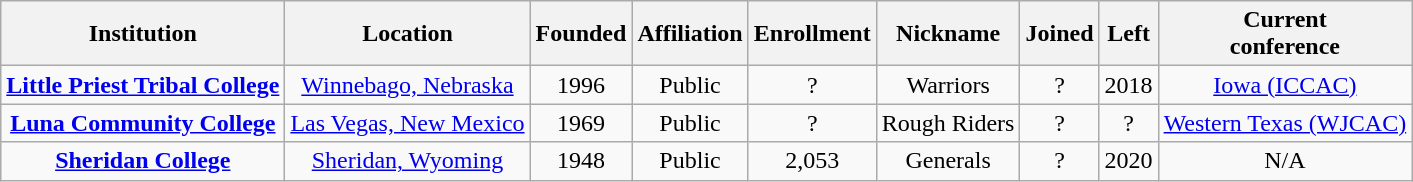<table class="wikitable sortable" style="text-align:center;">
<tr>
<th>Institution</th>
<th>Location</th>
<th>Founded</th>
<th>Affiliation</th>
<th>Enrollment</th>
<th>Nickname</th>
<th>Joined</th>
<th>Left</th>
<th>Current<br>conference</th>
</tr>
<tr>
<td><strong><a href='#'>Little Priest Tribal College</a></strong></td>
<td><a href='#'>Winnebago, Nebraska</a></td>
<td>1996</td>
<td>Public</td>
<td>?</td>
<td>Warriors</td>
<td>?</td>
<td>2018</td>
<td><a href='#'>Iowa (ICCAC)</a><br></td>
</tr>
<tr>
<td><strong><a href='#'>Luna Community College</a></strong></td>
<td><a href='#'>Las Vegas, New Mexico</a></td>
<td>1969</td>
<td>Public</td>
<td>?</td>
<td>Rough Riders</td>
<td>?</td>
<td>?</td>
<td><a href='#'>Western Texas (WJCAC)</a><br></td>
</tr>
<tr>
<td><strong><a href='#'>Sheridan College</a></strong></td>
<td><a href='#'>Sheridan, Wyoming</a></td>
<td>1948</td>
<td>Public</td>
<td>2,053</td>
<td>Generals</td>
<td>?</td>
<td>2020</td>
<td>N/A</td>
</tr>
</table>
